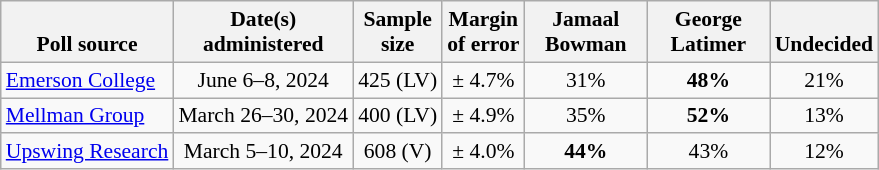<table class="wikitable" style="font-size:90%;text-align:center;">
<tr valign=bottom>
<th>Poll source</th>
<th>Date(s)<br>administered</th>
<th>Sample<br>size</th>
<th>Margin<br>of error</th>
<th style="width:75px;">Jamaal<br>Bowman</th>
<th style="width:75px;">George<br>Latimer</th>
<th>Undecided</th>
</tr>
<tr>
<td style="text-align:left;"><a href='#'>Emerson College</a></td>
<td>June 6–8, 2024</td>
<td>425 (LV)</td>
<td>± 4.7%</td>
<td>31%</td>
<td><strong>48%</strong></td>
<td>21%</td>
</tr>
<tr>
<td style="text-align:left;"><a href='#'>Mellman Group</a></td>
<td>March 26–30, 2024</td>
<td>400 (LV)</td>
<td>± 4.9%</td>
<td>35%</td>
<td><strong>52%</strong></td>
<td>13%</td>
</tr>
<tr>
<td style="text-align:left;"><a href='#'>Upswing Research</a></td>
<td>March 5–10, 2024</td>
<td>608 (V)</td>
<td>± 4.0%</td>
<td><strong>44%</strong></td>
<td>43%</td>
<td>12%</td>
</tr>
</table>
